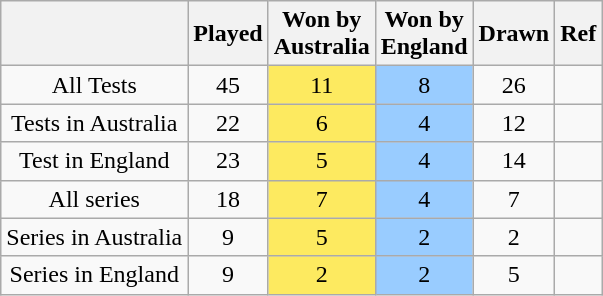<table class="wikitable" style="text-align:center;">
<tr>
<th></th>
<th>Played</th>
<th>Won by<br>Australia</th>
<th>Won by<br>England</th>
<th>Drawn</th>
<th>Ref</th>
</tr>
<tr>
<td>All Tests</td>
<td>45</td>
<td bgcolor=#fdea60>11</td>
<td bgcolor=#99ccff>8</td>
<td>26</td>
<td></td>
</tr>
<tr>
<td>Tests in Australia</td>
<td>22</td>
<td bgcolor=#fdea60>6</td>
<td bgcolor=#99ccff>4</td>
<td>12</td>
<td></td>
</tr>
<tr>
<td>Test in England</td>
<td>23</td>
<td bgcolor=#fdea60>5</td>
<td bgcolor=#99ccff>4</td>
<td>14</td>
<td></td>
</tr>
<tr>
<td>All series</td>
<td>18</td>
<td bgcolor=#fdea60>7</td>
<td bgcolor="#99ccff">4</td>
<td>7</td>
<td></td>
</tr>
<tr>
<td>Series in Australia</td>
<td>9</td>
<td bgcolor=#fdea60>5</td>
<td bgcolor=#99ccff>2</td>
<td>2</td>
<td></td>
</tr>
<tr>
<td>Series in England</td>
<td>9</td>
<td bgcolor=#fdea60>2</td>
<td bgcolor="#99ccff">2</td>
<td>5</td>
<td></td>
</tr>
</table>
